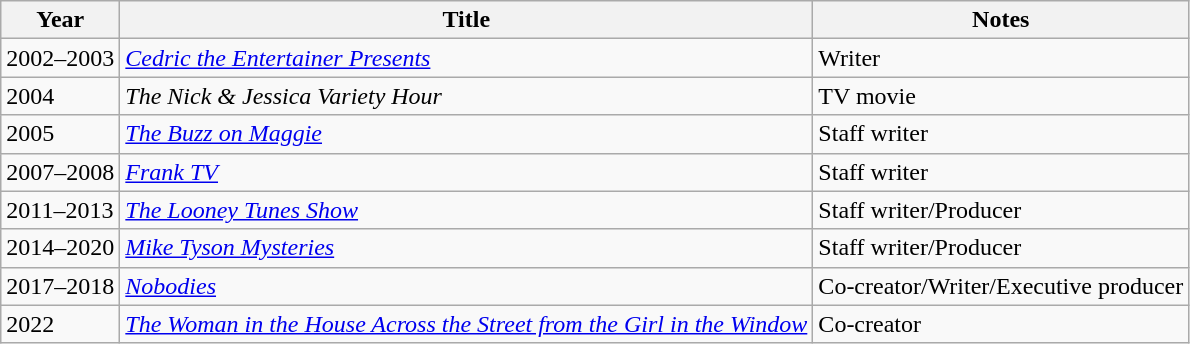<table class="wikitable sortable">
<tr>
<th>Year</th>
<th>Title</th>
<th>Notes</th>
</tr>
<tr>
<td>2002–2003</td>
<td><em><a href='#'>Cedric the Entertainer Presents</a></em></td>
<td>Writer</td>
</tr>
<tr>
<td>2004</td>
<td><em>The Nick & Jessica Variety Hour</em></td>
<td>TV movie</td>
</tr>
<tr>
<td>2005</td>
<td><em><a href='#'>The Buzz on Maggie</a></em></td>
<td>Staff writer</td>
</tr>
<tr>
<td>2007–2008</td>
<td><em><a href='#'>Frank TV</a></em></td>
<td>Staff writer</td>
</tr>
<tr>
<td>2011–2013</td>
<td><em><a href='#'>The Looney Tunes Show</a></em></td>
<td>Staff writer/Producer</td>
</tr>
<tr>
<td>2014–2020</td>
<td><em><a href='#'>Mike Tyson Mysteries</a></em></td>
<td>Staff writer/Producer</td>
</tr>
<tr>
<td>2017–2018</td>
<td><em><a href='#'>Nobodies</a></em></td>
<td>Co-creator/Writer/Executive producer</td>
</tr>
<tr>
<td>2022</td>
<td><em><a href='#'>The Woman in the House Across the Street from the Girl in the Window</a></em></td>
<td>Co-creator</td>
</tr>
</table>
